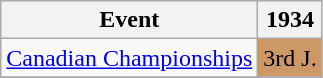<table class="wikitable">
<tr>
<th>Event</th>
<th>1934</th>
</tr>
<tr>
<td><a href='#'>Canadian Championships</a></td>
<td align="center" bgcolor="cc9966">3rd J.</td>
</tr>
<tr>
</tr>
</table>
